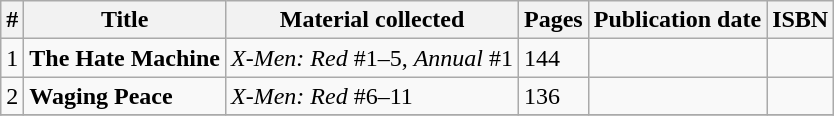<table class="wikitable">
<tr>
<th>#</th>
<th>Title</th>
<th>Material collected</th>
<th>Pages</th>
<th>Publication date</th>
<th>ISBN</th>
</tr>
<tr>
<td>1</td>
<td><strong>The Hate Machine</strong></td>
<td><em>X-Men: Red</em> #1–5, <em>Annual</em> #1</td>
<td>144</td>
<td></td>
<td></td>
</tr>
<tr>
<td>2</td>
<td><strong>Waging Peace</strong></td>
<td><em>X-Men: Red</em> #6–11</td>
<td>136</td>
<td></td>
<td></td>
</tr>
<tr>
</tr>
</table>
